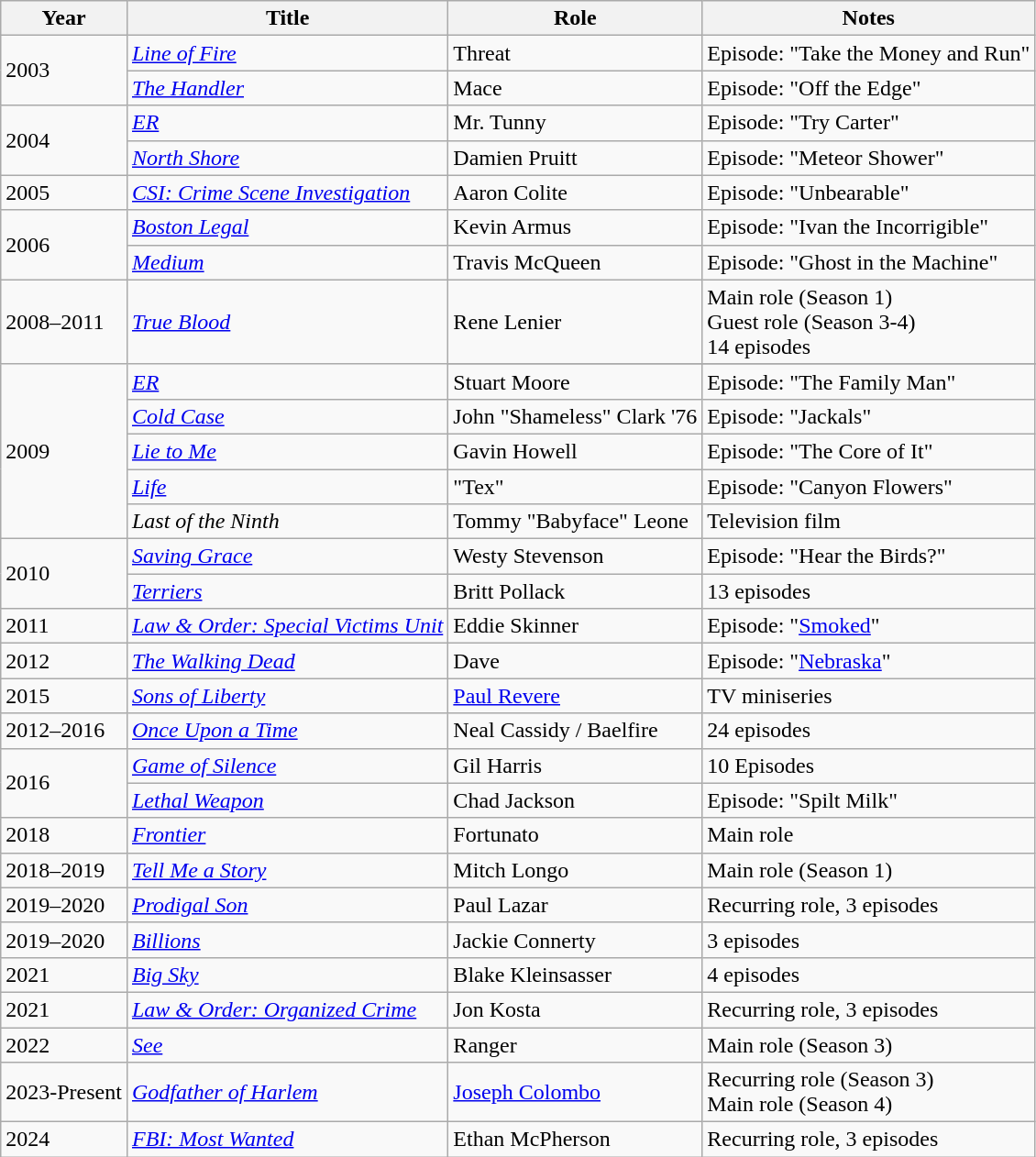<table class="wikitable sortable">
<tr>
<th>Year</th>
<th>Title</th>
<th>Role</th>
<th>Notes</th>
</tr>
<tr>
<td rowspan="2">2003</td>
<td><em><a href='#'>Line of Fire</a></em></td>
<td>Threat</td>
<td>Episode: "Take the Money and Run"</td>
</tr>
<tr>
<td><em><a href='#'>The Handler</a></em></td>
<td>Mace</td>
<td>Episode: "Off the Edge"</td>
</tr>
<tr>
<td rowspan="2">2004</td>
<td><em><a href='#'>ER</a></em></td>
<td>Mr. Tunny</td>
<td>Episode: "Try Carter"</td>
</tr>
<tr>
<td><em><a href='#'>North Shore</a></em></td>
<td>Damien Pruitt</td>
<td>Episode: "Meteor Shower"</td>
</tr>
<tr>
<td>2005</td>
<td><em><a href='#'>CSI: Crime Scene Investigation</a></em></td>
<td>Aaron Colite</td>
<td>Episode: "Unbearable"</td>
</tr>
<tr>
<td rowspan="2">2006</td>
<td><em><a href='#'>Boston Legal</a></em></td>
<td>Kevin Armus</td>
<td>Episode: "Ivan the Incorrigible"</td>
</tr>
<tr>
<td><em><a href='#'>Medium</a></em></td>
<td>Travis McQueen</td>
<td>Episode: "Ghost in the Machine"</td>
</tr>
<tr>
<td>2008–2011</td>
<td><em><a href='#'>True Blood</a></em></td>
<td>Rene Lenier</td>
<td>Main role (Season 1)<br> Guest role (Season 3-4)<br>14 episodes</td>
</tr>
<tr>
<td rowspan="6">2009</td>
<td rowspan="2"><em><a href='#'>ER</a></em></td>
</tr>
<tr>
<td>Stuart Moore</td>
<td>Episode: "The Family Man"</td>
</tr>
<tr>
<td><em><a href='#'>Cold Case</a></em></td>
<td>John "Shameless" Clark '76</td>
<td>Episode: "Jackals"</td>
</tr>
<tr>
<td><em><a href='#'>Lie to Me</a></em></td>
<td>Gavin Howell</td>
<td>Episode: "The Core of It"</td>
</tr>
<tr>
<td><em><a href='#'>Life</a></em></td>
<td>"Tex"</td>
<td>Episode: "Canyon Flowers"</td>
</tr>
<tr>
<td><em>Last of the Ninth</em></td>
<td>Tommy "Babyface" Leone</td>
<td>Television film</td>
</tr>
<tr>
<td rowspan="2">2010</td>
<td><em><a href='#'>Saving Grace</a></em></td>
<td>Westy Stevenson</td>
<td>Episode: "Hear the Birds?"</td>
</tr>
<tr>
<td><em><a href='#'>Terriers</a></em></td>
<td>Britt Pollack</td>
<td>13 episodes</td>
</tr>
<tr>
<td>2011</td>
<td><em><a href='#'>Law & Order: Special Victims Unit</a></em></td>
<td>Eddie Skinner</td>
<td>Episode: "<a href='#'>Smoked</a>"</td>
</tr>
<tr>
<td>2012</td>
<td><em><a href='#'>The Walking Dead</a></em></td>
<td>Dave</td>
<td>Episode: "<a href='#'>Nebraska</a>"</td>
</tr>
<tr>
<td>2015</td>
<td><em><a href='#'>Sons of Liberty</a></em></td>
<td><a href='#'>Paul Revere</a></td>
<td>TV miniseries</td>
</tr>
<tr>
<td>2012–2016</td>
<td><em><a href='#'>Once Upon a Time</a></em></td>
<td>Neal Cassidy / Baelfire</td>
<td>24 episodes</td>
</tr>
<tr>
<td rowspan="2">2016</td>
<td><em><a href='#'>Game of Silence</a></em></td>
<td>Gil Harris</td>
<td>10 Episodes</td>
</tr>
<tr>
<td><em><a href='#'>Lethal Weapon</a></em></td>
<td>Chad Jackson</td>
<td>Episode: "Spilt Milk"</td>
</tr>
<tr>
<td>2018</td>
<td><em><a href='#'>Frontier</a></em></td>
<td>Fortunato</td>
<td>Main role</td>
</tr>
<tr>
<td>2018–2019</td>
<td><em><a href='#'>Tell Me a Story</a></em></td>
<td>Mitch Longo</td>
<td>Main role (Season 1)</td>
</tr>
<tr>
<td>2019–2020</td>
<td><em><a href='#'>Prodigal Son</a></em></td>
<td>Paul Lazar</td>
<td>Recurring role, 3 episodes</td>
</tr>
<tr>
<td>2019–2020</td>
<td><em><a href='#'>Billions</a></em></td>
<td>Jackie Connerty</td>
<td>3 episodes</td>
</tr>
<tr>
<td>2021</td>
<td><em><a href='#'>Big Sky</a></em></td>
<td>Blake Kleinsasser</td>
<td>4 episodes</td>
</tr>
<tr>
<td>2021</td>
<td><em><a href='#'>Law & Order: Organized Crime</a></em></td>
<td>Jon Kosta</td>
<td>Recurring role, 3 episodes</td>
</tr>
<tr>
<td>2022</td>
<td><em><a href='#'>See</a></em></td>
<td>Ranger</td>
<td>Main role (Season 3)</td>
</tr>
<tr>
<td>2023-Present</td>
<td><em><a href='#'>Godfather of Harlem</a></em></td>
<td><a href='#'>Joseph Colombo</a></td>
<td>Recurring role (Season 3)<br>Main role (Season 4)</td>
</tr>
<tr>
<td>2024</td>
<td><em><a href='#'>FBI: Most Wanted</a></em></td>
<td>Ethan McPherson</td>
<td>Recurring role, 3 episodes</td>
</tr>
</table>
